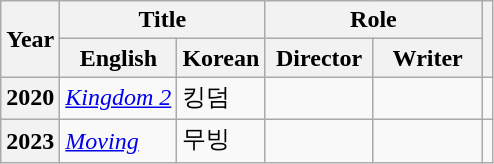<table class="wikitable sortable plainrowheaders" style="clear:none; font-size:100%; padding:0 auto">
<tr>
<th rowspan="2" scope="col">Year</th>
<th colspan="2" scope="col">Title</th>
<th colspan="2" scope="col">Role</th>
<th rowspan="2" scope="col" class="unsortable"></th>
</tr>
<tr>
<th>English</th>
<th>Korean</th>
<th width="65">Director</th>
<th width="65">Writer</th>
</tr>
<tr>
<th scope="row">2020</th>
<td><em><a href='#'>Kingdom 2</a></em></td>
<td>킹덤</td>
<td></td>
<td></td>
<td></td>
</tr>
<tr>
<th scope="row">2023</th>
<td><em><a href='#'>Moving</a></em></td>
<td>무빙</td>
<td></td>
<td></td>
<td></td>
</tr>
</table>
